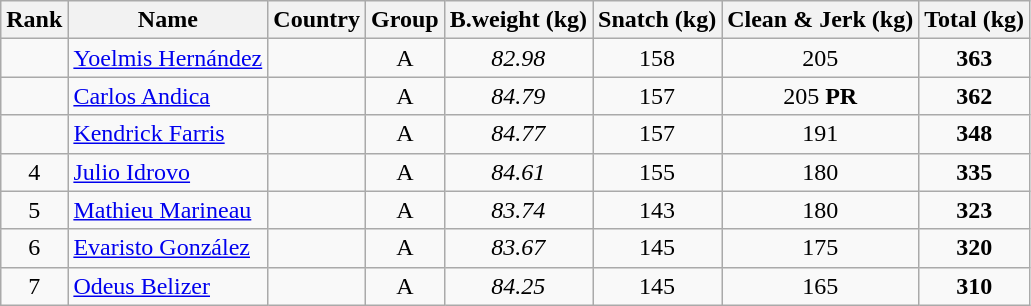<table class="wikitable sortable" style="text-align:center;">
<tr>
<th>Rank</th>
<th>Name</th>
<th>Country</th>
<th>Group</th>
<th>B.weight (kg)</th>
<th>Snatch (kg)</th>
<th>Clean & Jerk (kg)</th>
<th>Total (kg)</th>
</tr>
<tr>
<td></td>
<td align=left><a href='#'>Yoelmis Hernández</a></td>
<td align=left></td>
<td>A</td>
<td><em>82.98</em></td>
<td>158</td>
<td>205</td>
<td><strong>363</strong></td>
</tr>
<tr>
<td></td>
<td align=left><a href='#'>Carlos Andica</a></td>
<td align=left></td>
<td>A</td>
<td><em>84.79</em></td>
<td>157</td>
<td>205 <strong>PR</strong></td>
<td><strong>362</strong></td>
</tr>
<tr>
<td></td>
<td align=left><a href='#'>Kendrick Farris</a></td>
<td align=left></td>
<td>A</td>
<td><em>84.77</em></td>
<td>157</td>
<td>191</td>
<td><strong>348</strong></td>
</tr>
<tr>
<td>4</td>
<td align=left><a href='#'>Julio Idrovo</a></td>
<td align=left></td>
<td>A</td>
<td><em>84.61</em></td>
<td>155</td>
<td>180</td>
<td><strong>335</strong></td>
</tr>
<tr>
<td>5</td>
<td align=left><a href='#'>Mathieu Marineau</a></td>
<td align=left></td>
<td>A</td>
<td><em>83.74</em></td>
<td>143</td>
<td>180</td>
<td><strong>323</strong></td>
</tr>
<tr>
<td>6</td>
<td align=left><a href='#'>Evaristo González</a></td>
<td align=left></td>
<td>A</td>
<td><em>83.67</em></td>
<td>145</td>
<td>175</td>
<td><strong>320</strong></td>
</tr>
<tr>
<td>7</td>
<td align=left><a href='#'>Odeus Belizer</a></td>
<td align=left></td>
<td>A</td>
<td><em>84.25</em></td>
<td>145</td>
<td>165</td>
<td><strong>310</strong></td>
</tr>
</table>
